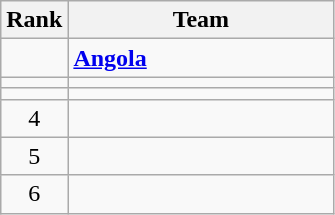<table class=wikitable style="text-align:center;">
<tr>
<th>Rank</th>
<th width=170>Team</th>
</tr>
<tr>
<td></td>
<td align=left> <strong><a href='#'>Angola</a></strong></td>
</tr>
<tr>
<td></td>
<td align=left></td>
</tr>
<tr>
<td></td>
<td align=left></td>
</tr>
<tr>
<td>4</td>
<td align=left></td>
</tr>
<tr>
<td>5</td>
<td align=left></td>
</tr>
<tr>
<td>6</td>
<td align=left></td>
</tr>
</table>
